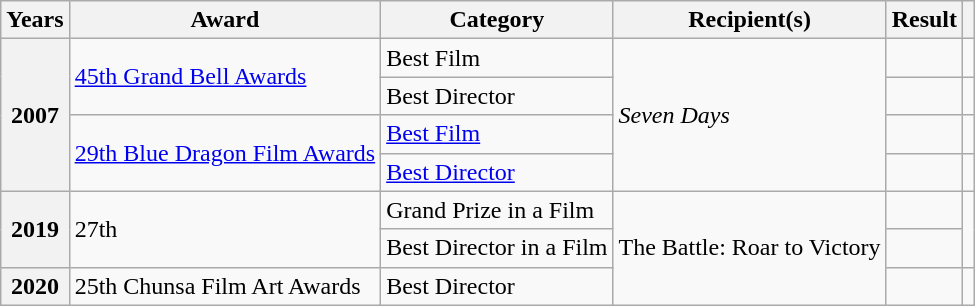<table class="wikitable plainrowheaders sortable">
<tr>
<th scope="col">Years</th>
<th scope="col">Award</th>
<th scope="col">Category</th>
<th scope="col">Recipient(s)</th>
<th scope="col">Result</th>
<th scope="col" class="unsortable"></th>
</tr>
<tr>
<th scope="row" rowspan="4">2007</th>
<td rowspan="2"><a href='#'>45th Grand Bell Awards</a></td>
<td>Best Film</td>
<td rowspan="4"><em>Seven Days</em></td>
<td></td>
<td></td>
</tr>
<tr>
<td>Best Director</td>
<td></td>
<td></td>
</tr>
<tr>
<td rowspan="2"><a href='#'>29th Blue Dragon Film Awards</a></td>
<td><a href='#'>Best Film</a></td>
<td></td>
<td></td>
</tr>
<tr>
<td><a href='#'>Best Director</a></td>
<td></td>
<td></td>
</tr>
<tr>
<th scope="row" rowspan="2">2019</th>
<td rowspan="2">27th </td>
<td>Grand Prize in a Film</td>
<td rowspan="3">The Battle: Roar to Victory</td>
<td></td>
<td rowspan="2"></td>
</tr>
<tr>
<td>Best Director in a Film</td>
<td></td>
</tr>
<tr>
<th scope="row">2020</th>
<td>25th Chunsa Film Art Awards</td>
<td>Best Director</td>
<td></td>
<td></td>
</tr>
</table>
